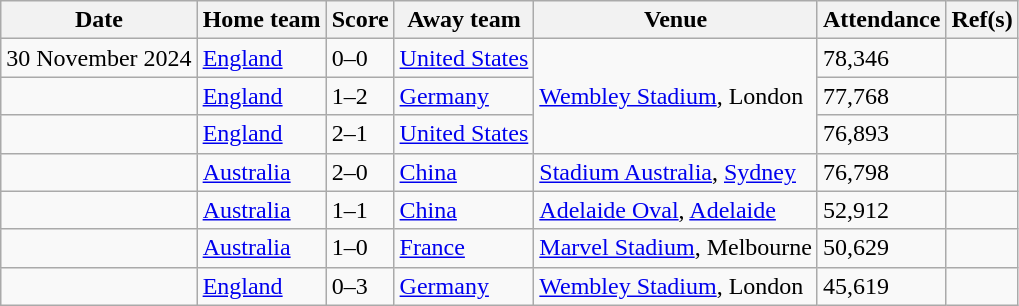<table class="wikitable sortable">
<tr>
<th>Date</th>
<th>Home team</th>
<th>Score</th>
<th>Away team</th>
<th>Venue</th>
<th>Attendance</th>
<th>Ref(s)</th>
</tr>
<tr>
<td>30 November 2024</td>
<td> <a href='#'>England</a></td>
<td>0–0</td>
<td> <a href='#'>United States</a></td>
<td rowspan="3"> <a href='#'>Wembley Stadium</a>, London</td>
<td>78,346</td>
<td></td>
</tr>
<tr>
<td></td>
<td> <a href='#'>England</a></td>
<td>1–2</td>
<td> <a href='#'>Germany</a></td>
<td>77,768</td>
<td></td>
</tr>
<tr>
<td></td>
<td> <a href='#'>England</a></td>
<td>2–1</td>
<td> <a href='#'>United States</a></td>
<td>76,893</td>
<td></td>
</tr>
<tr>
<td></td>
<td> <a href='#'>Australia</a></td>
<td>2–0</td>
<td> <a href='#'>China</a></td>
<td> <a href='#'>Stadium Australia</a>, <a href='#'>Sydney</a></td>
<td>76,798</td>
<td></td>
</tr>
<tr>
<td></td>
<td> <a href='#'>Australia</a></td>
<td>1–1</td>
<td> <a href='#'>China</a></td>
<td> <a href='#'>Adelaide Oval</a>, <a href='#'>Adelaide</a></td>
<td>52,912</td>
<td></td>
</tr>
<tr>
<td></td>
<td> <a href='#'>Australia</a></td>
<td>1–0</td>
<td> <a href='#'>France</a></td>
<td> <a href='#'>Marvel Stadium</a>, Melbourne</td>
<td>50,629</td>
<td></td>
</tr>
<tr>
<td></td>
<td> <a href='#'>England</a></td>
<td>0–3</td>
<td> <a href='#'>Germany</a></td>
<td> <a href='#'>Wembley Stadium</a>, London</td>
<td>45,619</td>
<td></td>
</tr>
</table>
